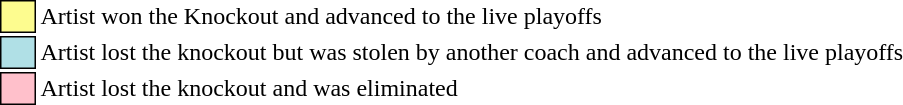<table class="toccolours" style="font-size: 100%; white-space: nowrap">
<tr>
<td style="background:#fdfc8f; border:1px solid black">     </td>
<td>Artist won the Knockout and advanced to the live playoffs</td>
</tr>
<tr>
<td style="background:#b0e0e6; border:1px solid black">     </td>
<td>Artist lost the knockout but was stolen by another coach and advanced to the live playoffs</td>
</tr>
<tr>
<td style="background:pink; border:1px solid black">     </td>
<td>Artist lost the knockout and was eliminated</td>
</tr>
</table>
